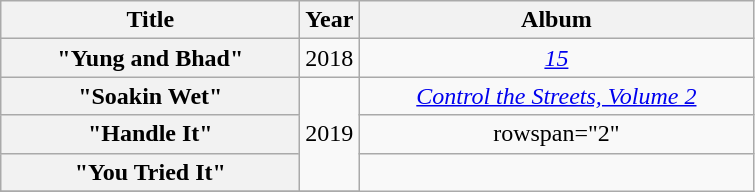<table class="wikitable plainrowheaders" style="text-align:center;">
<tr>
<th scope="col" style="width:12em;">Title</th>
<th scope="col" style="width:1em;">Year</th>
<th scope="col" style="width:16em;">Album</th>
</tr>
<tr>
<th scope="row">"Yung and Bhad"<br></th>
<td>2018</td>
<td><em><a href='#'>15</a></em></td>
</tr>
<tr>
<th scope="row">"Soakin Wet"<br></th>
<td rowspan="3">2019</td>
<td><em><a href='#'>Control the Streets, Volume 2</a></em></td>
</tr>
<tr>
<th scope="row">"Handle It"<br></th>
<td>rowspan="2" </td>
</tr>
<tr>
<th scope="row">"You Tried It"</th>
</tr>
<tr>
</tr>
</table>
